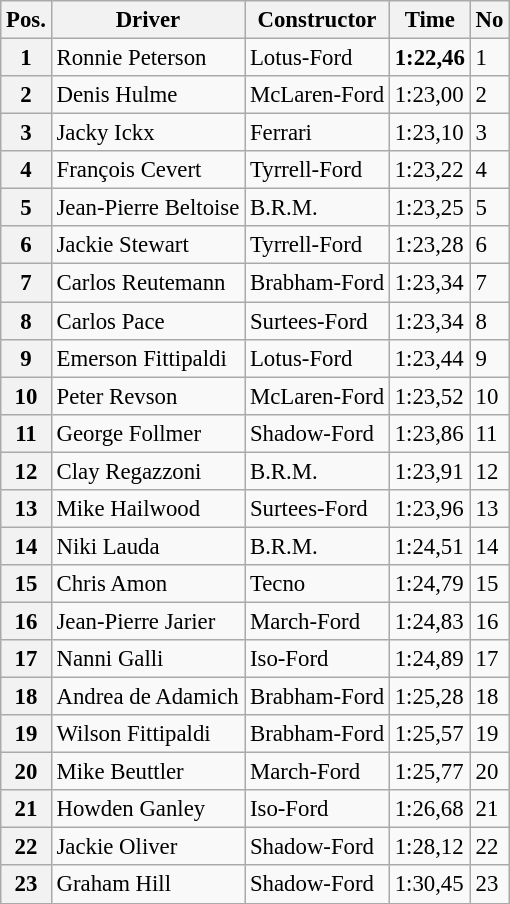<table class="wikitable sortable" style="font-size: 95%;">
<tr>
<th>Pos.</th>
<th>Driver</th>
<th>Constructor</th>
<th>Time</th>
<th>No</th>
</tr>
<tr>
<th>1</th>
<td>Ronnie Peterson</td>
<td>Lotus-Ford</td>
<td><strong>1:22,46</strong></td>
<td>1</td>
</tr>
<tr>
<th>2</th>
<td>Denis Hulme</td>
<td>McLaren-Ford</td>
<td>1:23,00</td>
<td>2</td>
</tr>
<tr>
<th>3</th>
<td>Jacky Ickx</td>
<td>Ferrari</td>
<td>1:23,10</td>
<td>3</td>
</tr>
<tr>
<th>4</th>
<td>François Cevert</td>
<td>Tyrrell-Ford</td>
<td>1:23,22</td>
<td>4</td>
</tr>
<tr>
<th>5</th>
<td>Jean-Pierre Beltoise</td>
<td>B.R.M.</td>
<td>1:23,25</td>
<td>5</td>
</tr>
<tr>
<th>6</th>
<td>Jackie Stewart</td>
<td>Tyrrell-Ford</td>
<td>1:23,28</td>
<td>6</td>
</tr>
<tr>
<th>7</th>
<td>Carlos Reutemann</td>
<td>Brabham-Ford</td>
<td>1:23,34</td>
<td>7</td>
</tr>
<tr>
<th>8</th>
<td>Carlos Pace</td>
<td>Surtees-Ford</td>
<td>1:23,34</td>
<td>8</td>
</tr>
<tr>
<th>9</th>
<td>Emerson Fittipaldi</td>
<td>Lotus-Ford</td>
<td>1:23,44</td>
<td>9</td>
</tr>
<tr>
<th>10</th>
<td>Peter Revson</td>
<td>McLaren-Ford</td>
<td>1:23,52</td>
<td>10</td>
</tr>
<tr>
<th>11</th>
<td>George Follmer</td>
<td>Shadow-Ford</td>
<td>1:23,86</td>
<td>11</td>
</tr>
<tr>
<th>12</th>
<td>Clay Regazzoni</td>
<td>B.R.M.</td>
<td>1:23,91</td>
<td>12</td>
</tr>
<tr>
<th>13</th>
<td>Mike Hailwood</td>
<td>Surtees-Ford</td>
<td>1:23,96</td>
<td>13</td>
</tr>
<tr>
<th>14</th>
<td>Niki Lauda</td>
<td>B.R.M.</td>
<td>1:24,51</td>
<td>14</td>
</tr>
<tr>
<th>15</th>
<td>Chris Amon</td>
<td>Tecno</td>
<td>1:24,79</td>
<td>15</td>
</tr>
<tr>
<th>16</th>
<td>Jean-Pierre Jarier</td>
<td>March-Ford</td>
<td>1:24,83</td>
<td>16</td>
</tr>
<tr>
<th>17</th>
<td>Nanni Galli</td>
<td>Iso-Ford</td>
<td>1:24,89</td>
<td>17</td>
</tr>
<tr>
<th>18</th>
<td>Andrea de Adamich</td>
<td>Brabham-Ford</td>
<td>1:25,28</td>
<td>18</td>
</tr>
<tr>
<th>19</th>
<td>Wilson Fittipaldi</td>
<td>Brabham-Ford</td>
<td>1:25,57</td>
<td>19</td>
</tr>
<tr>
<th>20</th>
<td>Mike Beuttler</td>
<td>March-Ford</td>
<td>1:25,77</td>
<td>20</td>
</tr>
<tr>
<th>21</th>
<td>Howden Ganley</td>
<td>Iso-Ford</td>
<td>1:26,68</td>
<td>21</td>
</tr>
<tr>
<th>22</th>
<td>Jackie Oliver</td>
<td>Shadow-Ford</td>
<td>1:28,12</td>
<td>22</td>
</tr>
<tr>
<th>23</th>
<td>Graham Hill</td>
<td>Shadow-Ford</td>
<td>1:30,45</td>
<td>23</td>
</tr>
</table>
